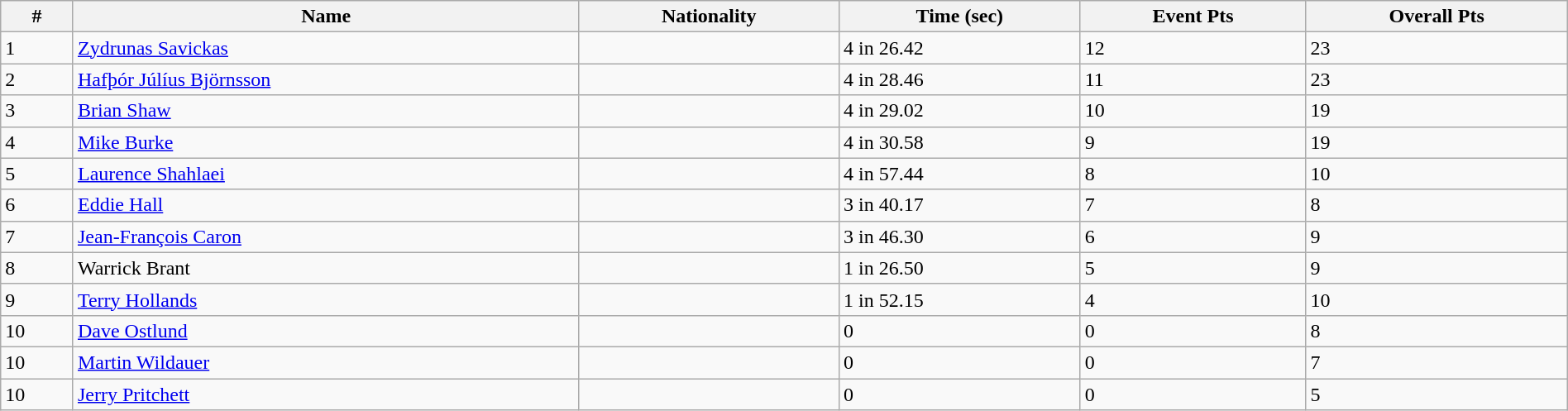<table class="wikitable sortable" style="display: inline-table; width: 100%;">
<tr>
<th>#</th>
<th>Name</th>
<th>Nationality</th>
<th>Time (sec)</th>
<th>Event Pts</th>
<th>Overall Pts</th>
</tr>
<tr>
<td>1</td>
<td><a href='#'>Zydrunas Savickas</a></td>
<td></td>
<td>4 in 26.42</td>
<td>12</td>
<td>23</td>
</tr>
<tr>
<td>2</td>
<td><a href='#'>Hafþór Júlíus Björnsson</a></td>
<td></td>
<td>4 in 28.46</td>
<td>11</td>
<td>23</td>
</tr>
<tr>
<td>3</td>
<td><a href='#'>Brian Shaw</a></td>
<td></td>
<td>4 in 29.02</td>
<td>10</td>
<td>19</td>
</tr>
<tr>
<td>4</td>
<td><a href='#'>Mike Burke</a></td>
<td></td>
<td>4 in 30.58</td>
<td>9</td>
<td>19</td>
</tr>
<tr>
<td>5</td>
<td><a href='#'>Laurence Shahlaei</a></td>
<td></td>
<td>4 in 57.44</td>
<td>8</td>
<td>10</td>
</tr>
<tr>
<td>6</td>
<td><a href='#'>Eddie Hall</a></td>
<td></td>
<td>3 in 40.17</td>
<td>7</td>
<td>8</td>
</tr>
<tr>
<td>7</td>
<td><a href='#'>Jean-François Caron</a></td>
<td></td>
<td>3 in 46.30</td>
<td>6</td>
<td>9</td>
</tr>
<tr>
<td>8</td>
<td>Warrick Brant</td>
<td></td>
<td>1 in 26.50</td>
<td>5</td>
<td>9</td>
</tr>
<tr>
<td>9</td>
<td><a href='#'>Terry Hollands</a></td>
<td></td>
<td>1 in 52.15</td>
<td>4</td>
<td>10</td>
</tr>
<tr>
<td>10</td>
<td><a href='#'>Dave Ostlund</a></td>
<td></td>
<td>0</td>
<td>0</td>
<td>8</td>
</tr>
<tr>
<td>10</td>
<td><a href='#'>Martin Wildauer</a></td>
<td></td>
<td>0</td>
<td>0</td>
<td>7</td>
</tr>
<tr>
<td>10</td>
<td><a href='#'>Jerry Pritchett</a></td>
<td></td>
<td>0</td>
<td>0</td>
<td>5</td>
</tr>
</table>
